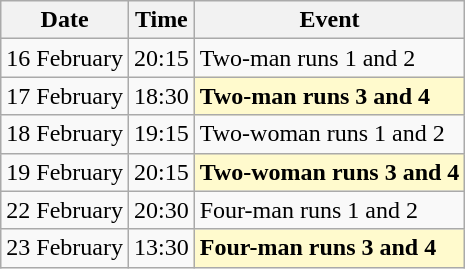<table class=wikitable>
<tr>
<th>Date</th>
<th>Time</th>
<th>Event</th>
</tr>
<tr>
<td>16 February</td>
<td>20:15</td>
<td>Two-man runs 1 and 2</td>
</tr>
<tr>
<td>17 February</td>
<td>18:30</td>
<td style=background:lemonchiffon><strong>Two-man runs 3 and 4</strong></td>
</tr>
<tr>
<td>18 February</td>
<td>19:15</td>
<td>Two-woman runs 1 and 2</td>
</tr>
<tr>
<td>19 February</td>
<td>20:15</td>
<td style=background:lemonchiffon><strong>Two-woman runs 3 and 4</strong></td>
</tr>
<tr>
<td>22 February</td>
<td>20:30</td>
<td>Four-man runs 1 and 2</td>
</tr>
<tr>
<td>23 February</td>
<td>13:30</td>
<td style=background:lemonchiffon><strong>Four-man runs 3 and 4</strong></td>
</tr>
</table>
